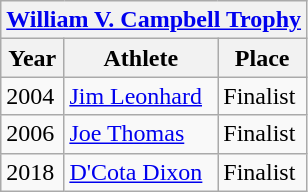<table class="wikitable">
<tr>
<th colspan=3><strong><a href='#'>William V. Campbell Trophy</a></strong></th>
</tr>
<tr>
<th>Year</th>
<th>Athlete</th>
<th>Place</th>
</tr>
<tr>
<td>2004</td>
<td><a href='#'>Jim Leonhard</a></td>
<td>Finalist</td>
</tr>
<tr>
<td>2006</td>
<td><a href='#'>Joe Thomas</a></td>
<td>Finalist</td>
</tr>
<tr>
<td>2018</td>
<td><a href='#'>D'Cota Dixon</a></td>
<td>Finalist</td>
</tr>
</table>
